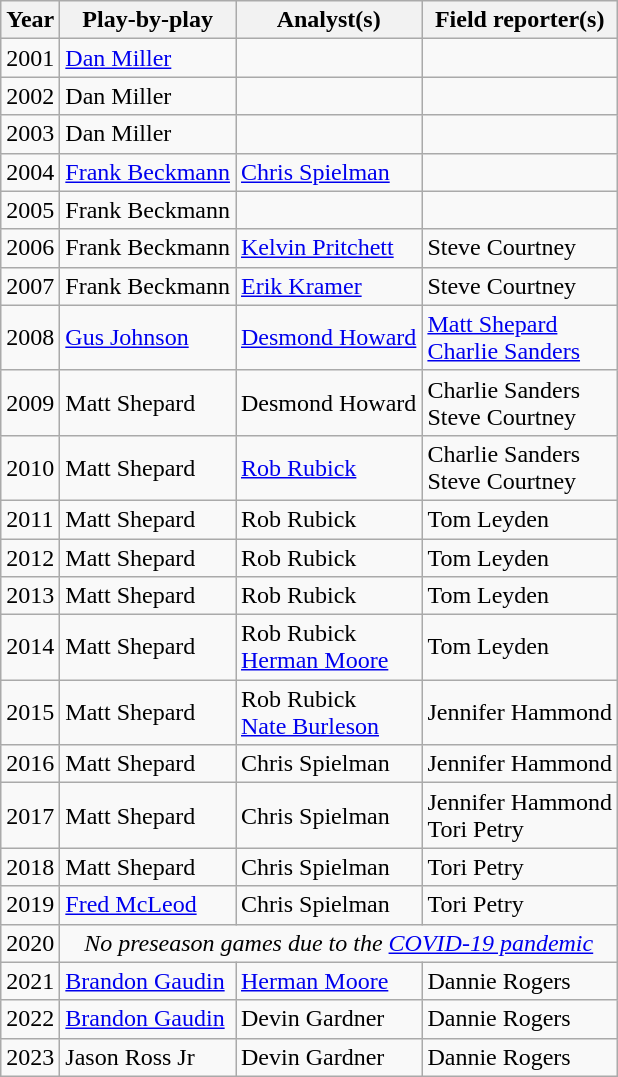<table class="wikitable">
<tr>
<th>Year</th>
<th>Play-by-play</th>
<th>Analyst(s)</th>
<th>Field reporter(s)</th>
</tr>
<tr>
<td>2001</td>
<td><a href='#'>Dan Miller</a></td>
<td></td>
<td></td>
</tr>
<tr>
<td>2002</td>
<td>Dan Miller</td>
<td></td>
<td></td>
</tr>
<tr>
<td>2003</td>
<td>Dan Miller</td>
<td></td>
<td></td>
</tr>
<tr>
<td>2004</td>
<td><a href='#'>Frank Beckmann</a></td>
<td><a href='#'>Chris Spielman</a></td>
<td></td>
</tr>
<tr>
<td>2005</td>
<td>Frank Beckmann</td>
<td></td>
<td></td>
</tr>
<tr>
<td>2006</td>
<td>Frank Beckmann</td>
<td><a href='#'>Kelvin Pritchett</a></td>
<td>Steve Courtney</td>
</tr>
<tr>
<td>2007</td>
<td>Frank Beckmann</td>
<td><a href='#'>Erik Kramer</a></td>
<td>Steve Courtney</td>
</tr>
<tr>
<td>2008</td>
<td><a href='#'>Gus Johnson</a></td>
<td><a href='#'>Desmond Howard</a></td>
<td><a href='#'>Matt Shepard</a><br><a href='#'>Charlie Sanders</a></td>
</tr>
<tr>
<td>2009</td>
<td>Matt Shepard</td>
<td>Desmond Howard</td>
<td>Charlie Sanders<br> Steve Courtney</td>
</tr>
<tr>
<td>2010</td>
<td>Matt Shepard</td>
<td><a href='#'>Rob Rubick</a></td>
<td>Charlie Sanders<br> Steve Courtney</td>
</tr>
<tr>
<td>2011</td>
<td>Matt Shepard</td>
<td>Rob Rubick</td>
<td>Tom Leyden</td>
</tr>
<tr>
<td>2012</td>
<td>Matt Shepard</td>
<td>Rob Rubick</td>
<td>Tom Leyden</td>
</tr>
<tr>
<td>2013</td>
<td>Matt Shepard</td>
<td>Rob Rubick</td>
<td>Tom Leyden</td>
</tr>
<tr>
<td>2014</td>
<td>Matt Shepard</td>
<td>Rob Rubick<br><a href='#'>Herman Moore</a></td>
<td>Tom Leyden</td>
</tr>
<tr>
<td>2015</td>
<td>Matt Shepard</td>
<td>Rob Rubick<br><a href='#'>Nate Burleson</a></td>
<td>Jennifer Hammond</td>
</tr>
<tr>
<td>2016</td>
<td>Matt Shepard</td>
<td>Chris Spielman</td>
<td>Jennifer Hammond</td>
</tr>
<tr>
<td>2017</td>
<td>Matt Shepard</td>
<td>Chris Spielman</td>
<td>Jennifer Hammond<br>Tori Petry</td>
</tr>
<tr>
<td>2018</td>
<td>Matt Shepard</td>
<td>Chris Spielman</td>
<td>Tori Petry</td>
</tr>
<tr>
<td>2019</td>
<td><a href='#'>Fred McLeod</a></td>
<td>Chris Spielman</td>
<td>Tori Petry</td>
</tr>
<tr>
<td>2020</td>
<td colspan="3" style="text-align:center;"><em>No preseason games due to the <a href='#'>COVID-19 pandemic</a></em></td>
</tr>
<tr>
<td>2021</td>
<td><a href='#'>Brandon Gaudin</a></td>
<td><a href='#'>Herman Moore</a></td>
<td>Dannie Rogers</td>
</tr>
<tr>
<td>2022</td>
<td><a href='#'>Brandon Gaudin</a></td>
<td>Devin Gardner</td>
<td>Dannie Rogers</td>
</tr>
<tr>
<td>2023</td>
<td>Jason Ross Jr</td>
<td>Devin Gardner</td>
<td>Dannie Rogers</td>
</tr>
</table>
